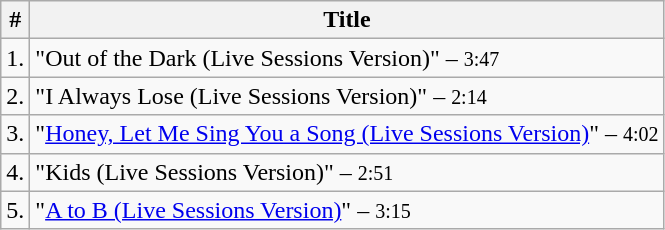<table class="wikitable">
<tr>
<th>#</th>
<th>Title</th>
</tr>
<tr>
<td>1.</td>
<td>"Out of the Dark (Live Sessions Version)" – <small>3:47</small></td>
</tr>
<tr>
<td>2.</td>
<td>"I Always Lose (Live Sessions Version)" – <small>2:14</small></td>
</tr>
<tr>
<td>3.</td>
<td>"<a href='#'>Honey, Let Me Sing You a Song (Live Sessions Version)</a>" – <small>4:02</small></td>
</tr>
<tr>
<td>4.</td>
<td>"Kids (Live Sessions Version)" – <small>2:51</small></td>
</tr>
<tr>
<td>5.</td>
<td>"<a href='#'>A to B (Live Sessions Version)</a>" – <small>3:15</small></td>
</tr>
</table>
